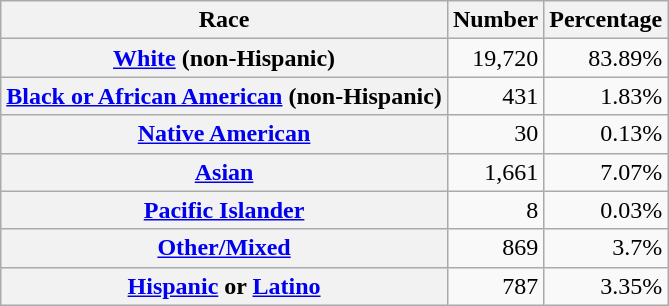<table class="wikitable" style="text-align:right">
<tr>
<th scope="col">Race</th>
<th scope="col">Number</th>
<th scope="col">Percentage</th>
</tr>
<tr>
<th scope="row"><a href='#'>White</a> (non-Hispanic)</th>
<td>19,720</td>
<td>83.89%</td>
</tr>
<tr>
<th scope="row"><a href='#'>Black or African American</a> (non-Hispanic)</th>
<td>431</td>
<td>1.83%</td>
</tr>
<tr>
<th scope="row"><a href='#'>Native American</a></th>
<td>30</td>
<td>0.13%</td>
</tr>
<tr>
<th scope="row"><a href='#'>Asian</a></th>
<td>1,661</td>
<td>7.07%</td>
</tr>
<tr>
<th scope="row"><a href='#'>Pacific Islander</a></th>
<td>8</td>
<td>0.03%</td>
</tr>
<tr>
<th scope="row"><a href='#'>Other/Mixed</a></th>
<td>869</td>
<td>3.7%</td>
</tr>
<tr>
<th scope="row"><a href='#'>Hispanic</a> or <a href='#'>Latino</a></th>
<td>787</td>
<td>3.35%</td>
</tr>
</table>
